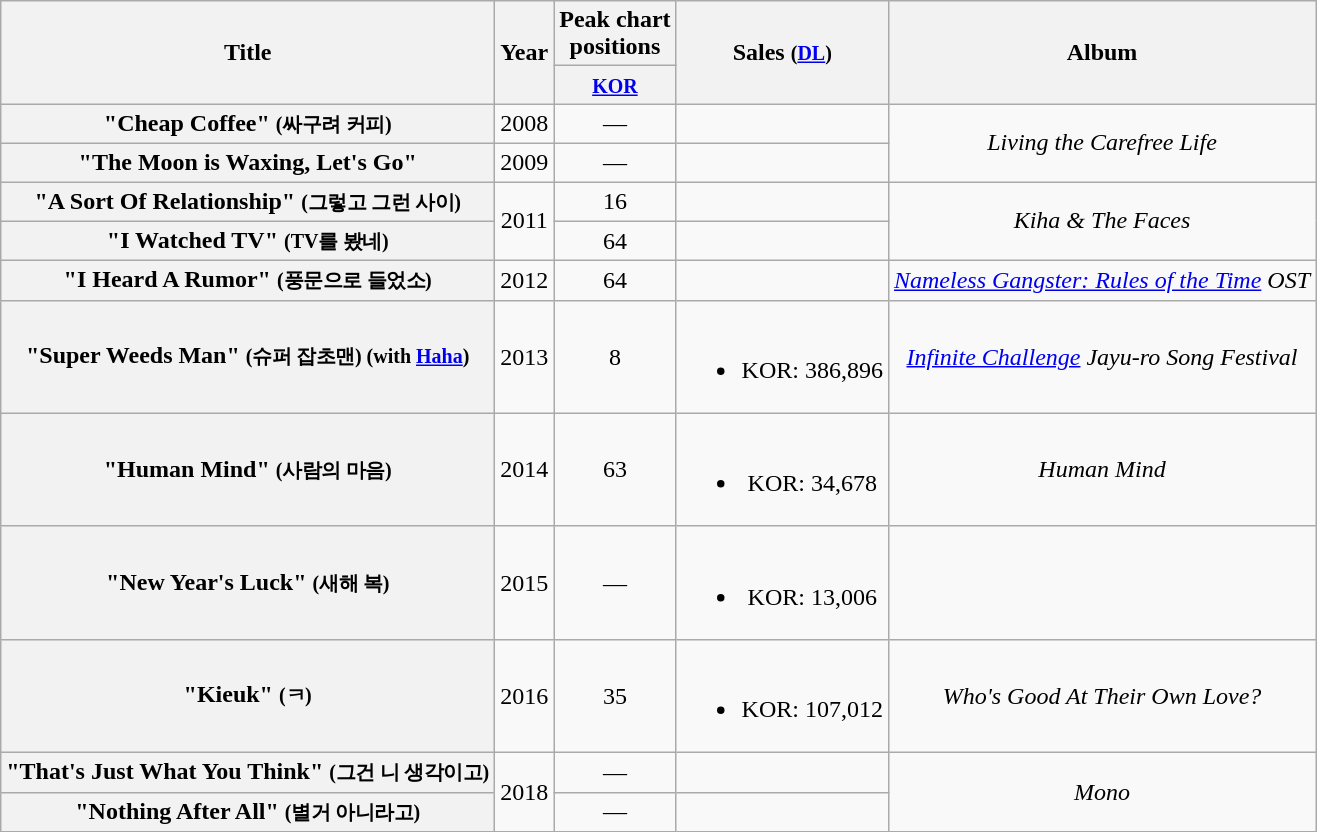<table class="wikitable plainrowheaders" style="text-align:center;">
<tr>
<th scope="col" rowspan="2">Title</th>
<th scope="col" rowspan="2">Year</th>
<th scope="col" colspan="1">Peak chart <br> positions</th>
<th scope="col" rowspan="2">Sales <small>(<a href='#'>DL</a>)</small></th>
<th scope="col" rowspan="2">Album</th>
</tr>
<tr>
<th><small><a href='#'>KOR</a></small><br></th>
</tr>
<tr>
<th scope="row">"Cheap Coffee" <small>(싸구려 커피)</small></th>
<td>2008</td>
<td>—</td>
<td></td>
<td rowspan="2"><em>Living the Carefree Life</em></td>
</tr>
<tr>
<th scope="row">"The Moon is Waxing, Let's Go" </th>
<td>2009</td>
<td>—</td>
<td></td>
</tr>
<tr>
<th scope="row">"A Sort Of Relationship" <small>(그렇고 그런 사이)</small></th>
<td rowspan="2">2011</td>
<td>16</td>
<td></td>
<td rowspan="2"><em>Kiha & The Faces</em></td>
</tr>
<tr>
<th scope="row">"I Watched TV" <small>(TV를 봤네)</small></th>
<td>64</td>
<td></td>
</tr>
<tr>
<th scope="row">"I Heard A Rumor" <small>(풍문으로 들었소)</small></th>
<td>2012</td>
<td>64</td>
<td></td>
<td><em><a href='#'>Nameless Gangster: Rules of the Time</a> OST</em></td>
</tr>
<tr>
<th scope="row">"Super Weeds Man" <small>(슈퍼 잡초맨) (with <a href='#'>Haha</a>)</small></th>
<td>2013</td>
<td>8</td>
<td><br><ul><li>KOR: 386,896</li></ul></td>
<td><em><a href='#'>Infinite Challenge</a> Jayu-ro Song Festival</em></td>
</tr>
<tr>
<th scope="row">"Human Mind" <small>(사람의 마음)</small></th>
<td>2014</td>
<td>63</td>
<td><br><ul><li>KOR: 34,678</li></ul></td>
<td><em>Human Mind</em></td>
</tr>
<tr>
<th scope="row">"New Year's Luck" <small>(새해 복)</small></th>
<td>2015</td>
<td>—</td>
<td><br><ul><li>KOR: 13,006</li></ul></td>
<td></td>
</tr>
<tr>
<th scope="row">"Kieuk" <small>(ㅋ)</small></th>
<td>2016</td>
<td>35</td>
<td><br><ul><li>KOR: 107,012</li></ul></td>
<td><em>Who's Good At Their Own Love?</em></td>
</tr>
<tr>
<th scope="row">"That's Just What You Think" <small>(그건 니 생각이고)</small></th>
<td rowspan="2">2018</td>
<td>—</td>
<td></td>
<td rowspan="2"><em>Mono</em></td>
</tr>
<tr>
<th scope="row">"Nothing After All" <small>(별거 아니라고)</small></th>
<td>—</td>
<td></td>
</tr>
<tr>
</tr>
</table>
